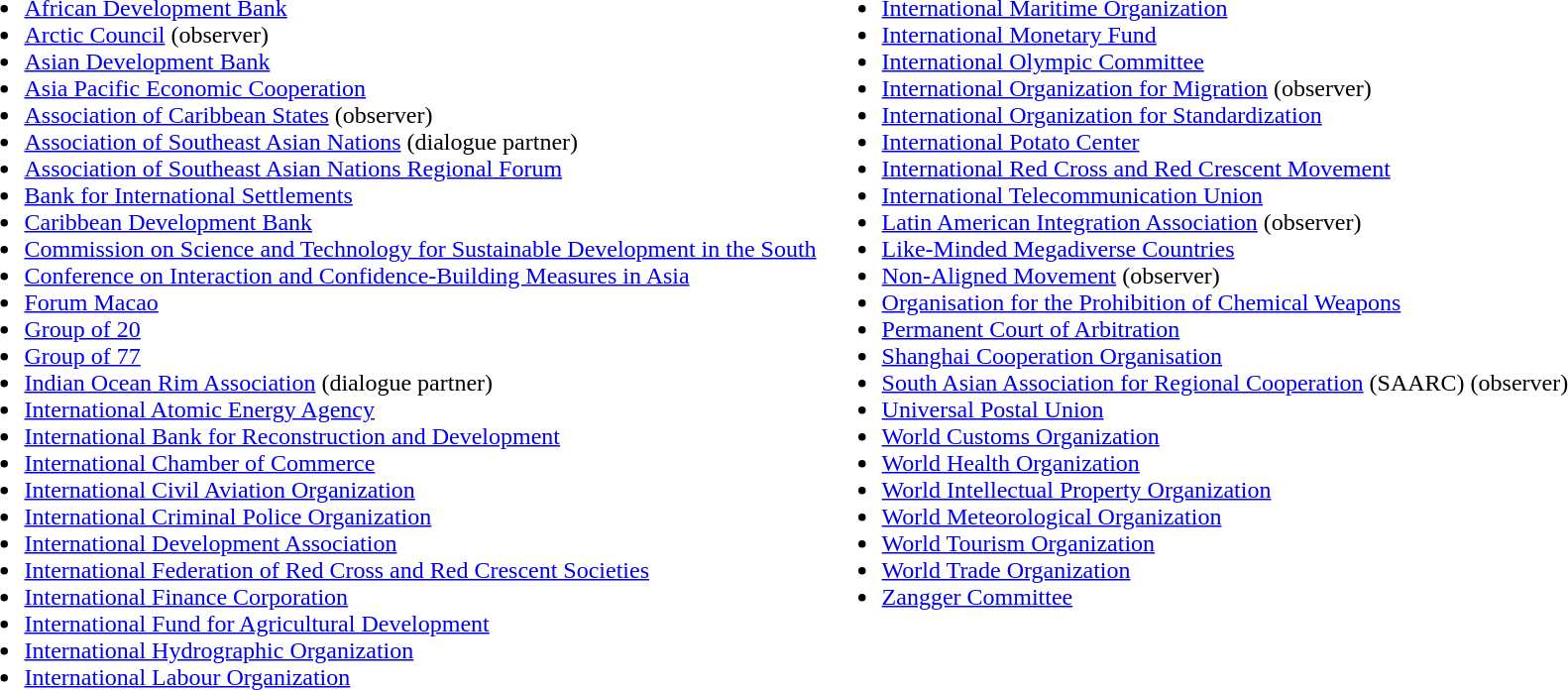<table>
<tr>
<td valign="top"><br><ul><li><a href='#'>African Development Bank</a></li><li><a href='#'>Arctic Council</a> (observer)</li><li><a href='#'>Asian Development Bank</a></li><li><a href='#'>Asia Pacific Economic Cooperation</a></li><li><a href='#'>Association of Caribbean States</a> (observer)</li><li><a href='#'>Association of Southeast Asian Nations</a> (dialogue partner)</li><li><a href='#'>Association of Southeast Asian Nations Regional Forum</a></li><li><a href='#'>Bank for International Settlements</a></li><li><a href='#'>Caribbean Development Bank</a></li><li><a href='#'>Commission on Science and Technology for Sustainable Development in the South</a></li><li><a href='#'>Conference on Interaction and Confidence-Building Measures in Asia</a></li><li><a href='#'>Forum Macao</a></li><li><a href='#'>Group of 20</a></li><li><a href='#'>Group of 77</a></li><li><a href='#'>Indian Ocean Rim Association</a> (dialogue partner)</li><li><a href='#'>International Atomic Energy Agency</a></li><li><a href='#'>International Bank for Reconstruction and Development</a></li><li><a href='#'>International Chamber of Commerce</a></li><li><a href='#'>International Civil Aviation Organization</a></li><li><a href='#'>International Criminal Police Organization</a></li><li><a href='#'>International Development Association</a></li><li><a href='#'>International Federation of Red Cross and Red Crescent Societies</a></li><li><a href='#'>International Finance Corporation</a></li><li><a href='#'>International Fund for Agricultural Development</a></li><li><a href='#'>International Hydrographic Organization</a></li><li><a href='#'>International Labour Organization</a></li></ul></td>
<td valign="top"><br><ul><li><a href='#'>International Maritime Organization</a></li><li><a href='#'>International Monetary Fund</a></li><li><a href='#'>International Olympic Committee</a></li><li><a href='#'>International Organization for Migration</a> (observer)</li><li><a href='#'>International Organization for Standardization</a></li><li><a href='#'>International Potato Center</a></li><li><a href='#'>International Red Cross and Red Crescent Movement</a></li><li><a href='#'>International Telecommunication Union</a></li><li><a href='#'>Latin American Integration Association</a> (observer)</li><li><a href='#'>Like-Minded Megadiverse Countries</a></li><li><a href='#'>Non-Aligned Movement</a> (observer)</li><li><a href='#'>Organisation for the Prohibition of Chemical Weapons</a></li><li><a href='#'>Permanent Court of Arbitration</a></li><li><a href='#'>Shanghai Cooperation Organisation</a></li><li><a href='#'>South Asian Association for Regional Cooperation</a> (SAARC) (observer)</li><li><a href='#'>Universal Postal Union</a></li><li><a href='#'>World Customs Organization</a></li><li><a href='#'>World Health Organization</a></li><li><a href='#'>World Intellectual Property Organization</a></li><li><a href='#'>World Meteorological Organization</a></li><li><a href='#'>World Tourism Organization</a></li><li><a href='#'>World Trade Organization</a></li><li><a href='#'>Zangger Committee</a></li></ul></td>
</tr>
</table>
